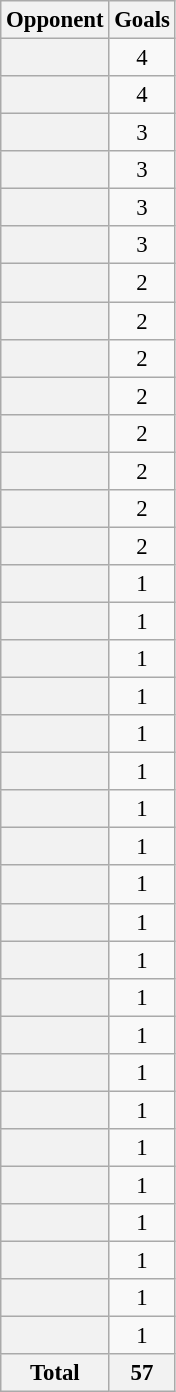<table class="wikitable plainrowheaders sortable" style="text-align:center; font-size:95%">
<tr>
<th scope="col">Opponent</th>
<th scope="col">Goals</th>
</tr>
<tr>
<th scope="row"></th>
<td>4</td>
</tr>
<tr>
<th scope="row"></th>
<td>4</td>
</tr>
<tr>
<th scope="row"></th>
<td>3</td>
</tr>
<tr>
<th scope="row"></th>
<td>3</td>
</tr>
<tr>
<th scope="row"></th>
<td>3</td>
</tr>
<tr>
<th scope="row"></th>
<td>3</td>
</tr>
<tr>
<th scope="row"></th>
<td>2</td>
</tr>
<tr>
<th scope="row"></th>
<td>2</td>
</tr>
<tr>
<th scope="row"></th>
<td>2</td>
</tr>
<tr>
<th scope="row"></th>
<td>2</td>
</tr>
<tr>
<th scope="row"></th>
<td>2</td>
</tr>
<tr>
<th scope="row"></th>
<td>2</td>
</tr>
<tr>
<th scope="row"></th>
<td>2</td>
</tr>
<tr>
<th scope="row"></th>
<td>2</td>
</tr>
<tr>
<th scope="row"></th>
<td>1</td>
</tr>
<tr>
<th scope="row"></th>
<td>1</td>
</tr>
<tr>
<th scope="row"></th>
<td>1</td>
</tr>
<tr>
<th scope="row"></th>
<td>1</td>
</tr>
<tr>
<th scope="row"></th>
<td>1</td>
</tr>
<tr>
<th scope="row"></th>
<td>1</td>
</tr>
<tr>
<th scope="row"></th>
<td>1</td>
</tr>
<tr>
<th scope="row"></th>
<td>1</td>
</tr>
<tr>
<th scope="row"></th>
<td>1</td>
</tr>
<tr>
<th scope="row"></th>
<td>1</td>
</tr>
<tr>
<th scope="row"></th>
<td>1</td>
</tr>
<tr>
<th scope="row"></th>
<td>1</td>
</tr>
<tr>
<th scope="row"></th>
<td>1</td>
</tr>
<tr>
<th scope="row"></th>
<td>1</td>
</tr>
<tr>
<th scope="row"></th>
<td>1</td>
</tr>
<tr>
<th scope="row"></th>
<td>1</td>
</tr>
<tr>
<th scope="row"></th>
<td>1</td>
</tr>
<tr>
<th scope="row"></th>
<td>1</td>
</tr>
<tr>
<th scope="row"></th>
<td>1</td>
</tr>
<tr>
<th scope="row"></th>
<td>1</td>
</tr>
<tr>
<th scope="row"></th>
<td>1</td>
</tr>
<tr>
<th>Total</th>
<th>57</th>
</tr>
</table>
